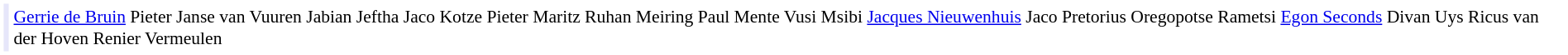<table cellpadding="2" style="border: 1px solid white; font-size:90%;">
<tr>
<td colspan="2" align="right" bgcolor="lavender"></td>
<td align="left"><a href='#'>Gerrie de Bruin</a> Pieter Janse van Vuuren Jabian Jeftha Jaco Kotze Pieter Maritz Ruhan Meiring Paul Mente Vusi Msibi <a href='#'>Jacques Nieuwenhuis</a> Jaco Pretorius Oregopotse Rametsi <a href='#'>Egon Seconds</a> Divan Uys Ricus van der Hoven Renier Vermeulen</td>
</tr>
</table>
